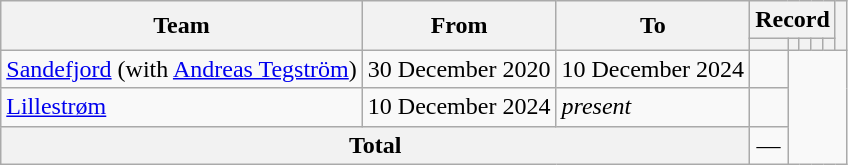<table class=wikitable style="text-align:center">
<tr>
<th rowspan=2>Team</th>
<th rowspan=2>From</th>
<th rowspan=2>To</th>
<th colspan=5>Record</th>
<th rowspan=2></th>
</tr>
<tr>
<th></th>
<th></th>
<th></th>
<th></th>
<th></th>
</tr>
<tr>
<td align=left><a href='#'>Sandefjord</a> (with <a href='#'>Andreas Tegström</a>)</td>
<td align=left>30 December 2020</td>
<td align=left>10 December 2024<br></td>
<td></td>
</tr>
<tr>
<td align=left><a href='#'>Lillestrøm</a></td>
<td align=left>10 December 2024</td>
<td align=left><em>present</em><br></td>
<td></td>
</tr>
<tr>
<th colspan=3>Total<br></th>
<td>—</td>
</tr>
</table>
